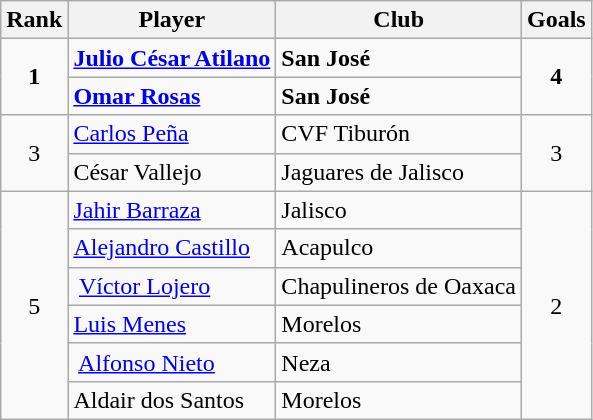<table class="wikitable">
<tr>
<th>Rank</th>
<th>Player</th>
<th>Club</th>
<th>Goals</th>
</tr>
<tr>
<td align=center rowspan=2><strong>1</strong></td>
<td> <strong><a href='#'>Julio César Atilano</a></strong></td>
<td><strong>San José</strong></td>
<td align=center rowspan=2><strong>4</strong></td>
</tr>
<tr>
<td><strong> <a href='#'>Omar Rosas</a></strong></td>
<td><strong>San José</strong></td>
</tr>
<tr>
<td align=center rowspan=2>3</td>
<td> <a href='#'>Carlos Peña</a></td>
<td>CVF Tiburón</td>
<td align=center rowspan=2>3</td>
</tr>
<tr>
<td> César Vallejo</td>
<td>Jaguares de Jalisco</td>
</tr>
<tr>
<td align=center rowspan=6>5</td>
<td> <a href='#'>Jahir Barraza</a></td>
<td>Jalisco</td>
<td align=center rowspan=6>2</td>
</tr>
<tr>
<td> <a href='#'>Alejandro Castillo</a></td>
<td>Acapulco</td>
</tr>
<tr>
<td> <a href='#'>Víctor Lojero</a></td>
<td>Chapulineros de Oaxaca</td>
</tr>
<tr>
<td> <a href='#'>Luis Menes</a></td>
<td>Morelos</td>
</tr>
<tr>
<td> <a href='#'>Alfonso Nieto</a></td>
<td>Neza</td>
</tr>
<tr>
<td> Aldair dos Santos</td>
<td>Morelos</td>
</tr>
</table>
